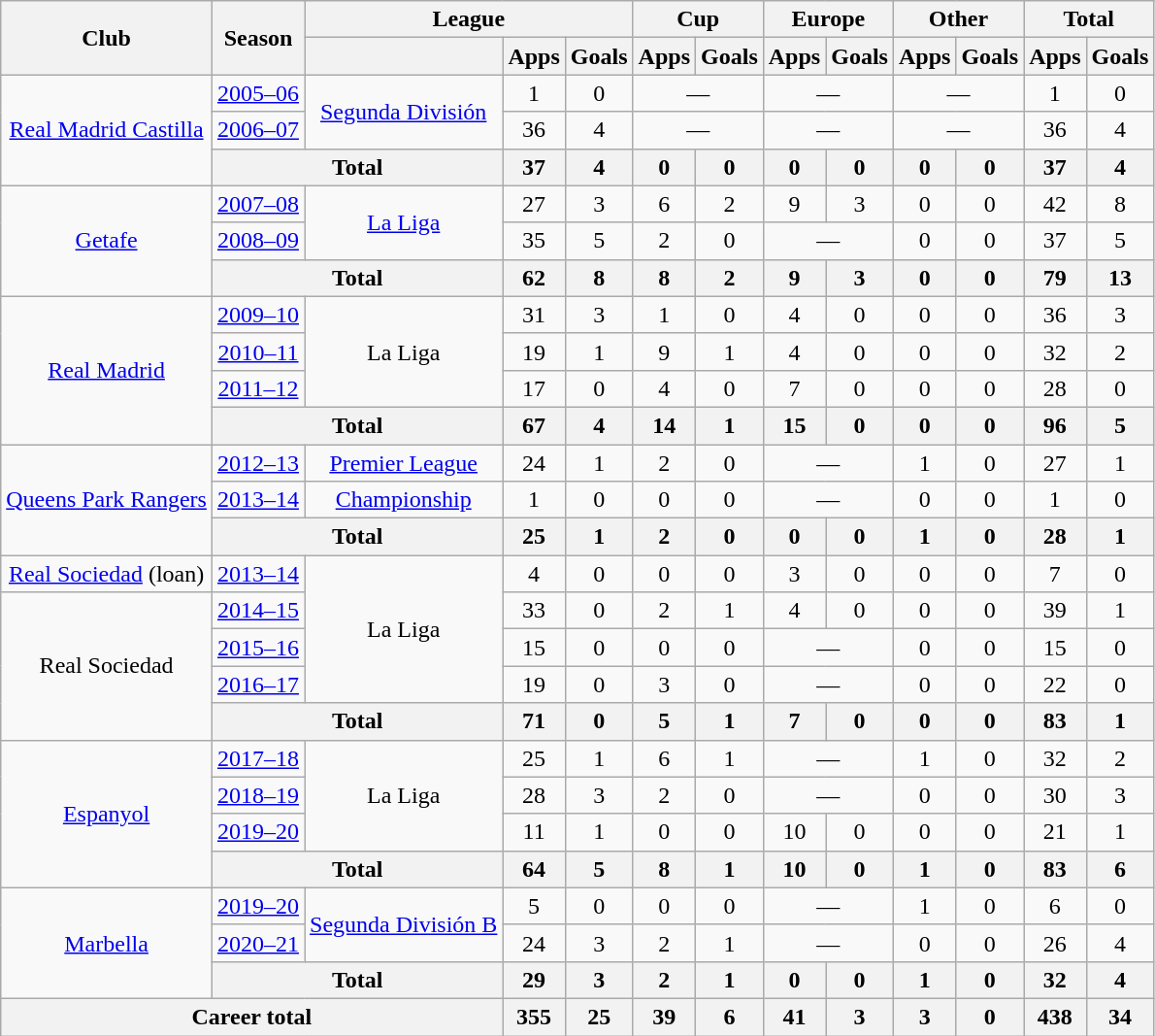<table class="wikitable" style="text-align: center">
<tr>
<th rowspan=2>Club</th>
<th rowspan=2>Season</th>
<th colspan="3">League</th>
<th colspan=2>Cup</th>
<th colspan=2>Europe</th>
<th colspan="2">Other</th>
<th colspan=2>Total</th>
</tr>
<tr>
<th></th>
<th>Apps</th>
<th>Goals</th>
<th>Apps</th>
<th>Goals</th>
<th>Apps</th>
<th>Goals</th>
<th>Apps</th>
<th>Goals</th>
<th>Apps</th>
<th>Goals</th>
</tr>
<tr>
<td rowspan="3"><a href='#'>Real Madrid Castilla</a></td>
<td><a href='#'>2005–06</a></td>
<td rowspan="2"><a href='#'>Segunda División</a></td>
<td>1</td>
<td>0</td>
<td colspan="2">—</td>
<td colspan="2">—</td>
<td colspan="2">—</td>
<td>1</td>
<td>0</td>
</tr>
<tr>
<td><a href='#'>2006–07</a></td>
<td>36</td>
<td>4</td>
<td colspan="2">—</td>
<td colspan="2">—</td>
<td colspan="2">—</td>
<td>36</td>
<td>4</td>
</tr>
<tr>
<th colspan="2">Total</th>
<th>37</th>
<th>4</th>
<th>0</th>
<th>0</th>
<th>0</th>
<th>0</th>
<th>0</th>
<th>0</th>
<th>37</th>
<th>4</th>
</tr>
<tr>
<td rowspan="3"><a href='#'>Getafe</a></td>
<td><a href='#'>2007–08</a></td>
<td rowspan="2"><a href='#'>La Liga</a></td>
<td>27</td>
<td>3</td>
<td>6</td>
<td>2</td>
<td>9</td>
<td>3</td>
<td>0</td>
<td>0</td>
<td>42</td>
<td>8</td>
</tr>
<tr>
<td><a href='#'>2008–09</a></td>
<td>35</td>
<td>5</td>
<td>2</td>
<td>0</td>
<td colspan="2">—</td>
<td>0</td>
<td>0</td>
<td>37</td>
<td>5</td>
</tr>
<tr>
<th colspan="2">Total</th>
<th>62</th>
<th>8</th>
<th>8</th>
<th>2</th>
<th>9</th>
<th>3</th>
<th>0</th>
<th>0</th>
<th>79</th>
<th>13</th>
</tr>
<tr>
<td rowspan="4"><a href='#'>Real Madrid</a></td>
<td><a href='#'>2009–10</a></td>
<td rowspan="3">La Liga</td>
<td>31</td>
<td>3</td>
<td>1</td>
<td>0</td>
<td>4</td>
<td>0</td>
<td>0</td>
<td>0</td>
<td>36</td>
<td>3</td>
</tr>
<tr>
<td><a href='#'>2010–11</a></td>
<td>19</td>
<td>1</td>
<td>9</td>
<td>1</td>
<td>4</td>
<td>0</td>
<td>0</td>
<td>0</td>
<td>32</td>
<td>2</td>
</tr>
<tr>
<td><a href='#'>2011–12</a></td>
<td>17</td>
<td>0</td>
<td>4</td>
<td>0</td>
<td>7</td>
<td>0</td>
<td>0</td>
<td>0</td>
<td>28</td>
<td>0</td>
</tr>
<tr>
<th colspan="2">Total</th>
<th>67</th>
<th>4</th>
<th>14</th>
<th>1</th>
<th>15</th>
<th>0</th>
<th>0</th>
<th>0</th>
<th>96</th>
<th>5</th>
</tr>
<tr>
<td rowspan="3"><a href='#'>Queens Park Rangers</a></td>
<td><a href='#'>2012–13</a></td>
<td><a href='#'>Premier League</a></td>
<td>24</td>
<td>1</td>
<td>2</td>
<td>0</td>
<td colspan="2">—</td>
<td>1</td>
<td>0</td>
<td>27</td>
<td>1</td>
</tr>
<tr>
<td><a href='#'>2013–14</a></td>
<td><a href='#'>Championship</a></td>
<td>1</td>
<td>0</td>
<td>0</td>
<td>0</td>
<td colspan="2">—</td>
<td>0</td>
<td>0</td>
<td>1</td>
<td>0</td>
</tr>
<tr>
<th colspan="2">Total</th>
<th>25</th>
<th>1</th>
<th>2</th>
<th>0</th>
<th>0</th>
<th>0</th>
<th>1</th>
<th>0</th>
<th>28</th>
<th>1</th>
</tr>
<tr>
<td><a href='#'>Real Sociedad</a> (loan)</td>
<td><a href='#'>2013–14</a></td>
<td rowspan="4">La Liga</td>
<td>4</td>
<td>0</td>
<td>0</td>
<td>0</td>
<td>3</td>
<td>0</td>
<td>0</td>
<td>0</td>
<td>7</td>
<td>0</td>
</tr>
<tr>
<td rowspan="4">Real Sociedad</td>
<td><a href='#'>2014–15</a></td>
<td>33</td>
<td>0</td>
<td>2</td>
<td>1</td>
<td>4</td>
<td>0</td>
<td>0</td>
<td>0</td>
<td>39</td>
<td>1</td>
</tr>
<tr>
<td><a href='#'>2015–16</a></td>
<td>15</td>
<td>0</td>
<td>0</td>
<td>0</td>
<td colspan="2">—</td>
<td>0</td>
<td>0</td>
<td>15</td>
<td>0</td>
</tr>
<tr>
<td><a href='#'>2016–17</a></td>
<td>19</td>
<td>0</td>
<td>3</td>
<td>0</td>
<td colspan="2">—</td>
<td>0</td>
<td>0</td>
<td>22</td>
<td>0</td>
</tr>
<tr>
<th colspan="2">Total</th>
<th>71</th>
<th>0</th>
<th>5</th>
<th>1</th>
<th>7</th>
<th>0</th>
<th>0</th>
<th>0</th>
<th>83</th>
<th>1</th>
</tr>
<tr>
<td rowspan="4"><a href='#'>Espanyol</a></td>
<td><a href='#'>2017–18</a></td>
<td rowspan="3">La Liga</td>
<td>25</td>
<td>1</td>
<td>6</td>
<td>1</td>
<td colspan="2">—</td>
<td>1</td>
<td>0</td>
<td>32</td>
<td>2</td>
</tr>
<tr>
<td><a href='#'>2018–19</a></td>
<td>28</td>
<td>3</td>
<td>2</td>
<td>0</td>
<td colspan="2">—</td>
<td>0</td>
<td>0</td>
<td>30</td>
<td>3</td>
</tr>
<tr>
<td><a href='#'>2019–20</a></td>
<td>11</td>
<td>1</td>
<td>0</td>
<td>0</td>
<td>10</td>
<td>0</td>
<td>0</td>
<td>0</td>
<td>21</td>
<td>1</td>
</tr>
<tr>
<th colspan="2">Total</th>
<th>64</th>
<th>5</th>
<th>8</th>
<th>1</th>
<th>10</th>
<th>0</th>
<th>1</th>
<th>0</th>
<th>83</th>
<th>6</th>
</tr>
<tr>
<td rowspan="3"><a href='#'>Marbella</a></td>
<td><a href='#'>2019–20</a></td>
<td rowspan="2"><a href='#'>Segunda División B</a></td>
<td>5</td>
<td>0</td>
<td>0</td>
<td>0</td>
<td colspan="2">—</td>
<td>1</td>
<td>0</td>
<td>6</td>
<td>0</td>
</tr>
<tr>
<td><a href='#'>2020–21</a></td>
<td>24</td>
<td>3</td>
<td>2</td>
<td>1</td>
<td colspan="2">—</td>
<td>0</td>
<td>0</td>
<td>26</td>
<td>4</td>
</tr>
<tr>
<th colspan="2">Total</th>
<th>29</th>
<th>3</th>
<th>2</th>
<th>1</th>
<th>0</th>
<th>0</th>
<th>1</th>
<th>0</th>
<th>32</th>
<th>4</th>
</tr>
<tr>
<th colspan="3">Career total</th>
<th>355</th>
<th>25</th>
<th>39</th>
<th>6</th>
<th>41</th>
<th>3</th>
<th>3</th>
<th>0</th>
<th>438</th>
<th>34</th>
</tr>
</table>
